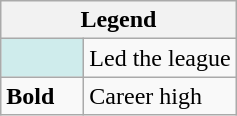<table class="wikitable mw-collapsible mw-collapsed">
<tr>
<th colspan="2">Legend</th>
</tr>
<tr>
<td style="background:#cfecec; width:3em;"></td>
<td>Led the league</td>
</tr>
<tr>
<td><strong>Bold</strong></td>
<td>Career high</td>
</tr>
</table>
